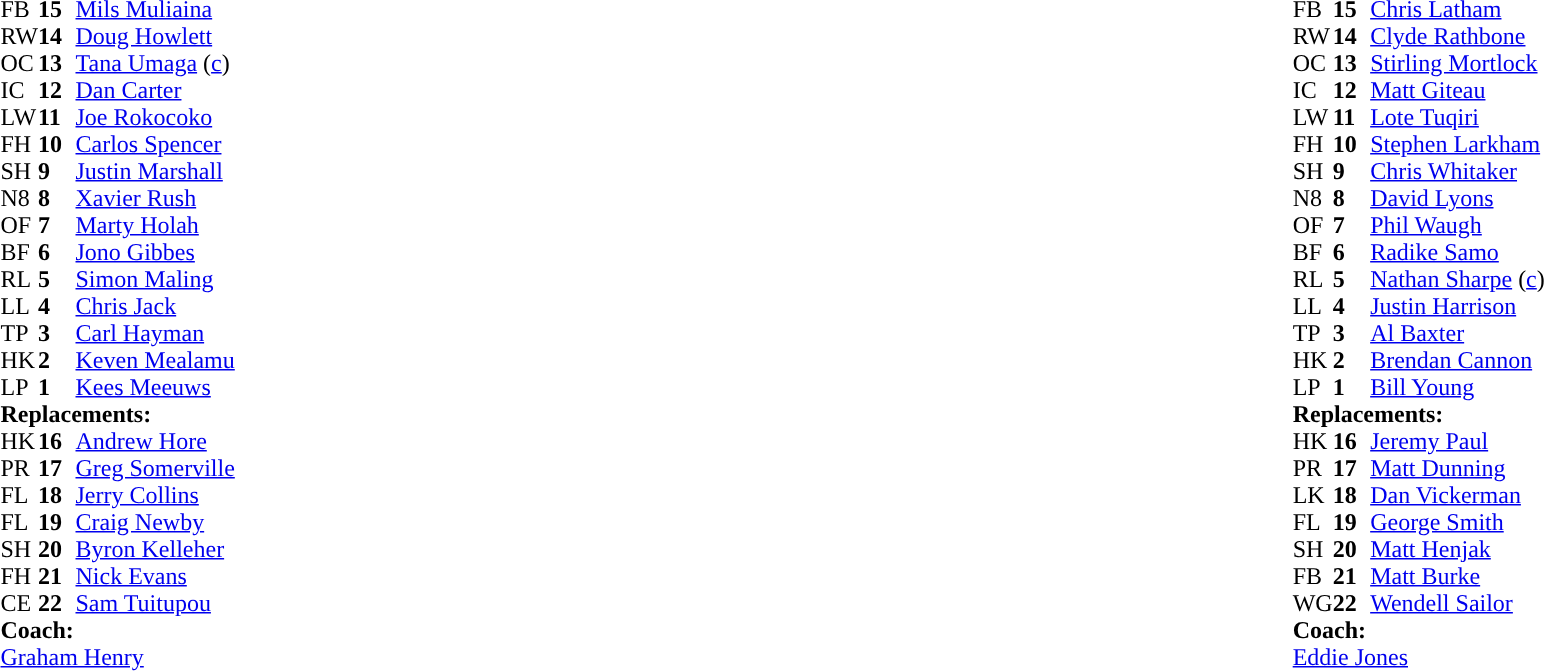<table style="width:100%">
<tr>
<td style="vertical-align:top;width:50%"><br><table cellspacing="0" cellpadding="0">
<tr>
<th width="25"></th>
<th width="25"></th>
</tr>
<tr>
<td>FB</td>
<td><strong>15</strong></td>
<td><a href='#'>Mils Muliaina</a></td>
</tr>
<tr>
<td>RW</td>
<td><strong>14</strong></td>
<td><a href='#'>Doug Howlett</a></td>
</tr>
<tr>
<td>OC</td>
<td><strong>13</strong></td>
<td><a href='#'>Tana Umaga</a> (<a href='#'>c</a>)</td>
</tr>
<tr>
<td>IC</td>
<td><strong>12</strong></td>
<td><a href='#'>Dan Carter</a></td>
</tr>
<tr>
<td>LW</td>
<td><strong>11</strong></td>
<td><a href='#'>Joe Rokocoko</a></td>
</tr>
<tr>
<td>FH</td>
<td><strong>10</strong></td>
<td><a href='#'>Carlos Spencer</a></td>
</tr>
<tr>
<td>SH</td>
<td><strong>9</strong></td>
<td><a href='#'>Justin Marshall</a></td>
</tr>
<tr>
<td>N8</td>
<td><strong>8</strong></td>
<td><a href='#'>Xavier Rush</a></td>
</tr>
<tr>
<td>OF</td>
<td><strong>7</strong></td>
<td><a href='#'>Marty Holah</a></td>
</tr>
<tr>
<td>BF</td>
<td><strong>6</strong></td>
<td><a href='#'>Jono Gibbes</a></td>
</tr>
<tr>
<td>RL</td>
<td><strong>5</strong></td>
<td><a href='#'>Simon Maling</a></td>
</tr>
<tr>
<td>LL</td>
<td><strong>4</strong></td>
<td><a href='#'>Chris Jack</a></td>
</tr>
<tr>
<td>TP</td>
<td><strong>3</strong></td>
<td><a href='#'>Carl Hayman</a></td>
</tr>
<tr>
<td>HK</td>
<td><strong>2</strong></td>
<td><a href='#'>Keven Mealamu</a></td>
</tr>
<tr>
<td>LP</td>
<td><strong>1</strong></td>
<td><a href='#'>Kees Meeuws</a></td>
</tr>
<tr>
<td colspan="3"><strong>Replacements:</strong></td>
</tr>
<tr>
<td>HK</td>
<td><strong>16</strong></td>
<td><a href='#'>Andrew Hore</a></td>
</tr>
<tr>
<td>PR</td>
<td><strong>17</strong></td>
<td><a href='#'>Greg Somerville</a></td>
</tr>
<tr>
<td>FL</td>
<td><strong>18</strong></td>
<td><a href='#'>Jerry Collins</a></td>
</tr>
<tr>
<td>FL</td>
<td><strong>19</strong></td>
<td><a href='#'>Craig Newby</a></td>
</tr>
<tr>
<td>SH</td>
<td><strong>20</strong></td>
<td><a href='#'>Byron Kelleher</a></td>
</tr>
<tr>
<td>FH</td>
<td><strong>21</strong></td>
<td><a href='#'>Nick Evans</a></td>
</tr>
<tr>
<td>CE</td>
<td><strong>22</strong></td>
<td><a href='#'>Sam Tuitupou</a></td>
</tr>
<tr>
<td colspan=3><strong>Coach:</strong></td>
</tr>
<tr>
<td colspan="3"> <a href='#'>Graham Henry</a></td>
</tr>
</table>
</td>
<td style="vertical-align:top"></td>
<td style="vertical-align:top;width:50%"><br><table cellspacing="0" cellpadding="0" style="margin:auto">
<tr>
<th width="25"></th>
<th width="25"></th>
</tr>
<tr>
<td>FB</td>
<td><strong>15</strong></td>
<td><a href='#'>Chris Latham</a></td>
</tr>
<tr>
<td>RW</td>
<td><strong>14</strong></td>
<td><a href='#'>Clyde Rathbone</a></td>
</tr>
<tr>
<td>OC</td>
<td><strong>13</strong></td>
<td><a href='#'>Stirling Mortlock</a></td>
</tr>
<tr>
<td>IC</td>
<td><strong>12</strong></td>
<td><a href='#'>Matt Giteau</a></td>
</tr>
<tr>
<td>LW</td>
<td><strong>11</strong></td>
<td><a href='#'>Lote Tuqiri</a></td>
</tr>
<tr>
<td>FH</td>
<td><strong>10</strong></td>
<td><a href='#'>Stephen Larkham</a></td>
</tr>
<tr>
<td>SH</td>
<td><strong>9</strong></td>
<td><a href='#'>Chris Whitaker</a></td>
</tr>
<tr>
<td>N8</td>
<td><strong>8</strong></td>
<td><a href='#'>David Lyons</a></td>
</tr>
<tr>
<td>OF</td>
<td><strong>7</strong></td>
<td><a href='#'>Phil Waugh</a></td>
</tr>
<tr>
<td>BF</td>
<td><strong>6</strong></td>
<td><a href='#'>Radike Samo</a></td>
</tr>
<tr>
<td>RL</td>
<td><strong>5</strong></td>
<td><a href='#'>Nathan Sharpe</a> (<a href='#'>c</a>)</td>
</tr>
<tr>
<td>LL</td>
<td><strong>4</strong></td>
<td><a href='#'>Justin Harrison</a></td>
</tr>
<tr>
<td>TP</td>
<td><strong>3</strong></td>
<td><a href='#'>Al Baxter</a></td>
</tr>
<tr>
<td>HK</td>
<td><strong>2</strong></td>
<td><a href='#'>Brendan Cannon</a></td>
</tr>
<tr>
<td>LP</td>
<td><strong>1</strong></td>
<td><a href='#'>Bill Young</a></td>
</tr>
<tr>
<td colspan="3"><strong>Replacements:</strong></td>
</tr>
<tr>
<td>HK</td>
<td><strong>16</strong></td>
<td><a href='#'>Jeremy Paul</a></td>
</tr>
<tr>
<td>PR</td>
<td><strong>17</strong></td>
<td><a href='#'>Matt Dunning</a></td>
</tr>
<tr>
<td>LK</td>
<td><strong>18</strong></td>
<td><a href='#'>Dan Vickerman</a></td>
</tr>
<tr>
<td>FL</td>
<td><strong>19</strong></td>
<td><a href='#'>George Smith</a></td>
</tr>
<tr>
<td>SH</td>
<td><strong>20</strong></td>
<td><a href='#'>Matt Henjak</a></td>
</tr>
<tr>
<td>FB</td>
<td><strong>21</strong></td>
<td><a href='#'>Matt Burke</a></td>
</tr>
<tr>
<td>WG</td>
<td><strong>22</strong></td>
<td><a href='#'>Wendell Sailor</a></td>
</tr>
<tr>
<td colspan="3"><strong>Coach:</strong></td>
</tr>
<tr>
<td colspan="3"> <a href='#'>Eddie Jones</a></td>
</tr>
</table>
</td>
</tr>
</table>
